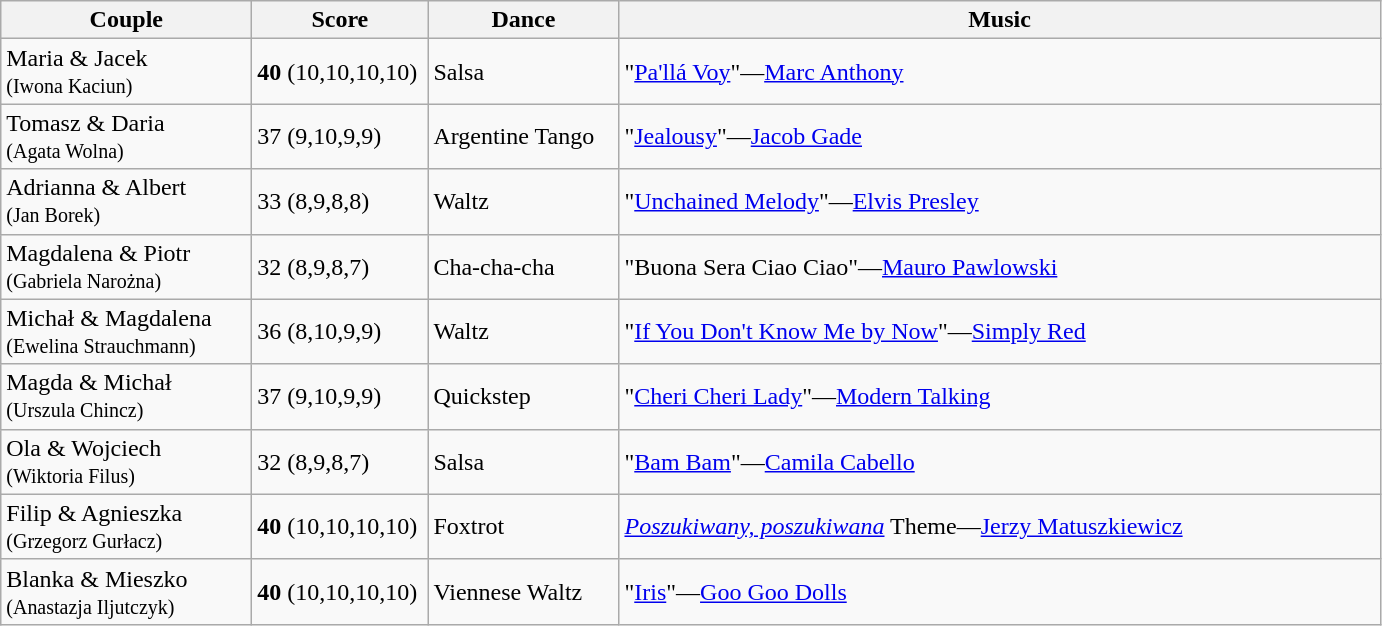<table class="wikitable">
<tr>
<th style="width:160px;">Couple</th>
<th style="width:110px;">Score</th>
<th style="width:120px;">Dance</th>
<th style="width:500px;">Music</th>
</tr>
<tr>
<td>Maria & Jacek<br><small>(Iwona Kaciun)</small></td>
<td><strong>40</strong> (10,10,10,10)</td>
<td>Salsa</td>
<td>"<a href='#'>Pa'llá Voy</a>"—<a href='#'>Marc Anthony</a></td>
</tr>
<tr>
<td>Tomasz & Daria<br><small>(Agata Wolna)</small></td>
<td>37 (9,10,9,9)</td>
<td>Argentine Tango</td>
<td>"<a href='#'>Jealousy</a>"—<a href='#'>Jacob Gade</a></td>
</tr>
<tr>
<td>Adrianna & Albert<br><small>(Jan Borek)</small></td>
<td>33 (8,9,8,8)</td>
<td>Waltz</td>
<td>"<a href='#'>Unchained Melody</a>"—<a href='#'>Elvis Presley</a></td>
</tr>
<tr>
<td>Magdalena & Piotr<br><small>(Gabriela Narożna)</small></td>
<td>32 (8,9,8,7)</td>
<td>Cha-cha-cha</td>
<td>"Buona Sera Ciao Ciao"—<a href='#'>Mauro Pawlowski</a></td>
</tr>
<tr>
<td>Michał & Magdalena<br><small>(Ewelina Strauchmann)</small></td>
<td>36 (8,10,9,9)</td>
<td>Waltz</td>
<td>"<a href='#'>If You Don't Know Me by Now</a>"—<a href='#'>Simply Red</a></td>
</tr>
<tr>
<td>Magda & Michał<br><small>(Urszula Chincz)</small></td>
<td>37 (9,10,9,9)</td>
<td>Quickstep</td>
<td>"<a href='#'>Cheri Cheri Lady</a>"—<a href='#'>Modern Talking</a></td>
</tr>
<tr>
<td>Ola & Wojciech<br><small>(Wiktoria Filus)</small></td>
<td>32 (8,9,8,7)</td>
<td>Salsa</td>
<td>"<a href='#'>Bam Bam</a>"—<a href='#'>Camila Cabello</a></td>
</tr>
<tr>
<td>Filip & Agnieszka<br><small>(Grzegorz Gurłacz)</small></td>
<td><strong>40</strong> (10,10,10,10)</td>
<td>Foxtrot</td>
<td><em><a href='#'>Poszukiwany, poszukiwana</a></em> Theme—<a href='#'>Jerzy Matuszkiewicz</a></td>
</tr>
<tr>
<td>Blanka & Mieszko<br><small>(Anastazja Iljutczyk)</small></td>
<td><strong>40</strong> (10,10,10,10)</td>
<td>Viennese Waltz</td>
<td>"<a href='#'>Iris</a>"—<a href='#'>Goo Goo Dolls</a></td>
</tr>
</table>
